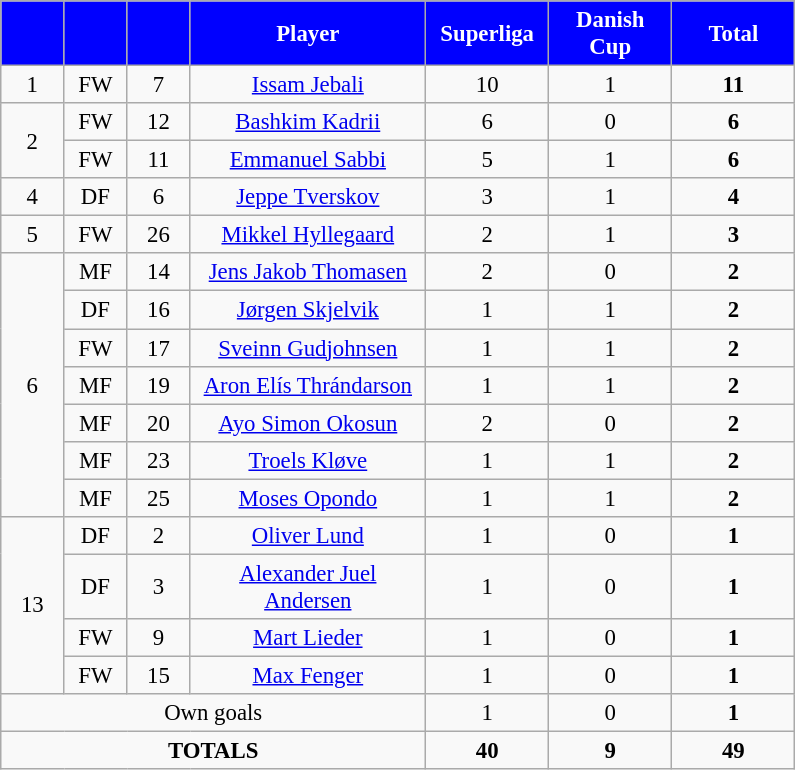<table class="wikitable" style="font-size: 95%; text-align: center;">
<tr>
<th style="background:#0000ff; color:white;" width=35></th>
<th style="background:#0000ff; color:white;" width=35></th>
<th style="background:#0000ff; color:white;" width=35></th>
<th style="background:#0000ff; color:white;" width=150>Player</th>
<th style="background:#0000ff; color:white;" width=75>Superliga</th>
<th style="background:#0000ff; color:white;" width=75>Danish Cup</th>
<th style="background:#0000ff; color:white;" width=75><strong>Total</strong></th>
</tr>
<tr>
<td>1</td>
<td>FW</td>
<td>7</td>
<td><a href='#'>Issam Jebali</a></td>
<td>10</td>
<td>1</td>
<td><strong>11</strong></td>
</tr>
<tr>
<td rowspan=2>2</td>
<td>FW</td>
<td>12</td>
<td><a href='#'>Bashkim Kadrii</a></td>
<td>6</td>
<td>0</td>
<td><strong>6</strong></td>
</tr>
<tr>
<td>FW</td>
<td>11</td>
<td><a href='#'>Emmanuel Sabbi</a></td>
<td>5</td>
<td>1</td>
<td><strong>6</strong></td>
</tr>
<tr>
<td>4</td>
<td>DF</td>
<td>6</td>
<td><a href='#'>Jeppe Tverskov</a></td>
<td>3</td>
<td>1</td>
<td><strong>4</strong></td>
</tr>
<tr>
<td>5</td>
<td>FW</td>
<td>26</td>
<td><a href='#'>Mikkel Hyllegaard</a></td>
<td>2</td>
<td>1</td>
<td><strong>3</strong></td>
</tr>
<tr>
<td rowspan=7>6</td>
<td>MF</td>
<td>14</td>
<td><a href='#'>Jens Jakob Thomasen</a></td>
<td>2</td>
<td>0</td>
<td><strong>2</strong></td>
</tr>
<tr>
<td>DF</td>
<td>16</td>
<td><a href='#'>Jørgen Skjelvik</a></td>
<td>1</td>
<td>1</td>
<td><strong>2</strong></td>
</tr>
<tr>
<td>FW</td>
<td>17</td>
<td><a href='#'>Sveinn Gudjohnsen</a></td>
<td>1</td>
<td>1</td>
<td><strong>2</strong></td>
</tr>
<tr>
<td>MF</td>
<td>19</td>
<td><a href='#'>Aron Elís Thrándarson</a></td>
<td>1</td>
<td>1</td>
<td><strong>2</strong></td>
</tr>
<tr>
<td>MF</td>
<td>20</td>
<td><a href='#'>Ayo Simon Okosun</a></td>
<td>2</td>
<td>0</td>
<td><strong>2</strong></td>
</tr>
<tr>
<td>MF</td>
<td>23</td>
<td><a href='#'>Troels Kløve</a></td>
<td>1</td>
<td>1</td>
<td><strong>2</strong></td>
</tr>
<tr>
<td>MF</td>
<td>25</td>
<td><a href='#'>Moses Opondo</a></td>
<td>1</td>
<td>1</td>
<td><strong>2</strong></td>
</tr>
<tr>
<td rowspan=4>13</td>
<td>DF</td>
<td>2</td>
<td><a href='#'>Oliver Lund</a></td>
<td>1</td>
<td>0</td>
<td><strong>1</strong></td>
</tr>
<tr>
<td>DF</td>
<td>3</td>
<td><a href='#'>Alexander Juel Andersen</a></td>
<td>1</td>
<td>0</td>
<td><strong>1</strong></td>
</tr>
<tr>
<td>FW</td>
<td>9</td>
<td><a href='#'>Mart Lieder</a></td>
<td>1</td>
<td>0</td>
<td><strong>1</strong></td>
</tr>
<tr>
<td>FW</td>
<td>15</td>
<td><a href='#'>Max Fenger</a></td>
<td>1</td>
<td>0</td>
<td><strong>1</strong></td>
</tr>
<tr>
<td colspan="4">Own goals</td>
<td>1</td>
<td>0</td>
<td><strong>1</strong></td>
</tr>
<tr>
<td colspan="4"><strong>TOTALS</strong></td>
<td><strong>40</strong></td>
<td><strong>9</strong></td>
<td><strong>49</strong></td>
</tr>
</table>
